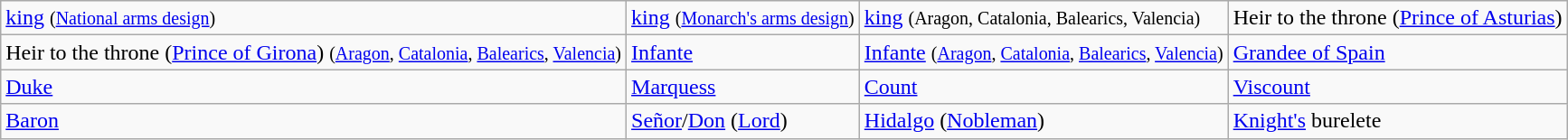<table class="wikitable">
<tr>
<td> <a href='#'>king</a> <small>(<a href='#'>National arms design</a>)</small></td>
<td> <a href='#'>king</a> <small>(<a href='#'>Monarch's arms design</a>)</small></td>
<td> <a href='#'>king</a> <small>(Aragon, Catalonia, Balearics, Valencia)</small></td>
<td> Heir to the throne (<a href='#'>Prince of Asturias</a>)</td>
</tr>
<tr>
<td> Heir to the throne (<a href='#'>Prince of Girona</a>) <small>(<a href='#'>Aragon</a>, <a href='#'>Catalonia</a>, <a href='#'>Balearics</a>, <a href='#'>Valencia</a>)</small></td>
<td> <a href='#'>Infante</a></td>
<td> <a href='#'>Infante</a> <small>(<a href='#'>Aragon</a>, <a href='#'>Catalonia</a>, <a href='#'>Balearics</a>, <a href='#'>Valencia</a>)</small></td>
<td> <a href='#'>Grandee of Spain</a></td>
</tr>
<tr>
<td> <a href='#'>Duke</a></td>
<td> <a href='#'>Marquess</a></td>
<td> <a href='#'>Count</a></td>
<td> <a href='#'>Viscount</a></td>
</tr>
<tr>
<td> <a href='#'>Baron</a></td>
<td> <a href='#'>Señor</a>/<a href='#'>Don</a> (<a href='#'>Lord</a>)</td>
<td> <a href='#'>Hidalgo</a> (<a href='#'>Nobleman</a>)</td>
<td> <a href='#'>Knight's</a> burelete</td>
</tr>
</table>
